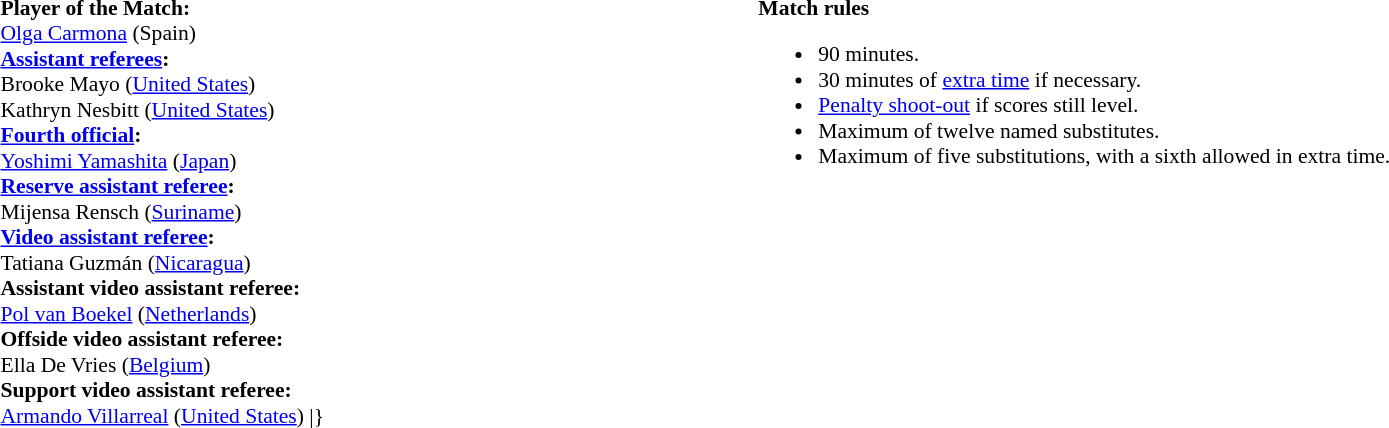<table style="width:100%;font-size:90%">
<tr>
<td><br><strong>Player of the Match:</strong>
<br><a href='#'>Olga Carmona</a> (Spain)<br><strong><a href='#'>Assistant referees</a>:</strong><noinclude></noinclude>
<br>Brooke Mayo (<a href='#'>United States</a>)
<br>Kathryn Nesbitt (<a href='#'>United States</a>)
<br><strong><a href='#'>Fourth official</a>:</strong><noinclude></noinclude>
<br><a href='#'>Yoshimi Yamashita</a> (<a href='#'>Japan</a>)
<br><strong><a href='#'>Reserve assistant referee</a>:</strong>
<br>Mijensa Rensch (<a href='#'>Suriname</a>)
<br><strong><a href='#'>Video assistant referee</a>:</strong>
<br>Tatiana Guzmán (<a href='#'>Nicaragua</a>)
<br><strong>Assistant video assistant referee:</strong>
<br><a href='#'>Pol van Boekel</a> (<a href='#'>Netherlands</a>)
<br><strong>Offside video assistant referee:</strong>
<br>Ella De Vries (<a href='#'>Belgium</a>)
<br><strong>Support video assistant referee:</strong>
<br><a href='#'>Armando Villarreal</a> (<a href='#'>United States</a>)
<includeonly>|}</includeonly></td>
<td style="width:60%;vertical-align:top"><br><strong>Match rules</strong><ul><li>90 minutes.</li><li>30 minutes of <a href='#'>extra time</a> if necessary.</li><li><a href='#'>Penalty shoot-out</a> if scores still level.</li><li>Maximum of twelve named substitutes.</li><li>Maximum of five substitutions, with a sixth allowed in extra time.</li></ul></td>
</tr>
</table>
